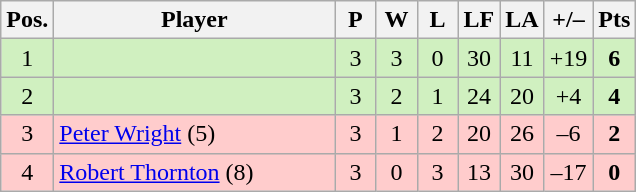<table class="wikitable" style="text-align:center; margin: 1em auto 1em auto, align:left">
<tr>
<th width=20>Pos.</th>
<th width=180>Player</th>
<th width=20>P</th>
<th width=20>W</th>
<th width=20>L</th>
<th width=20>LF</th>
<th width=20>LA</th>
<th width=25>+/–</th>
<th width=20>Pts</th>
</tr>
<tr style="background:#D0F0C0;">
<td>1</td>
<td align=left></td>
<td>3</td>
<td>3</td>
<td>0</td>
<td>30</td>
<td>11</td>
<td>+19</td>
<td><strong>6</strong></td>
</tr>
<tr style="background:#D0F0C0;">
<td>2</td>
<td align=left></td>
<td>3</td>
<td>2</td>
<td>1</td>
<td>24</td>
<td>20</td>
<td>+4</td>
<td><strong>4</strong></td>
</tr>
<tr style="background:#FFCCCC;">
<td>3</td>
<td align=left> <a href='#'>Peter Wright</a> (5)</td>
<td>3</td>
<td>1</td>
<td>2</td>
<td>20</td>
<td>26</td>
<td>–6</td>
<td><strong>2</strong></td>
</tr>
<tr style="background:#FFCCCC;">
<td>4</td>
<td align=left> <a href='#'>Robert Thornton</a> (8)</td>
<td>3</td>
<td>0</td>
<td>3</td>
<td>13</td>
<td>30</td>
<td>–17</td>
<td><strong>0</strong></td>
</tr>
</table>
